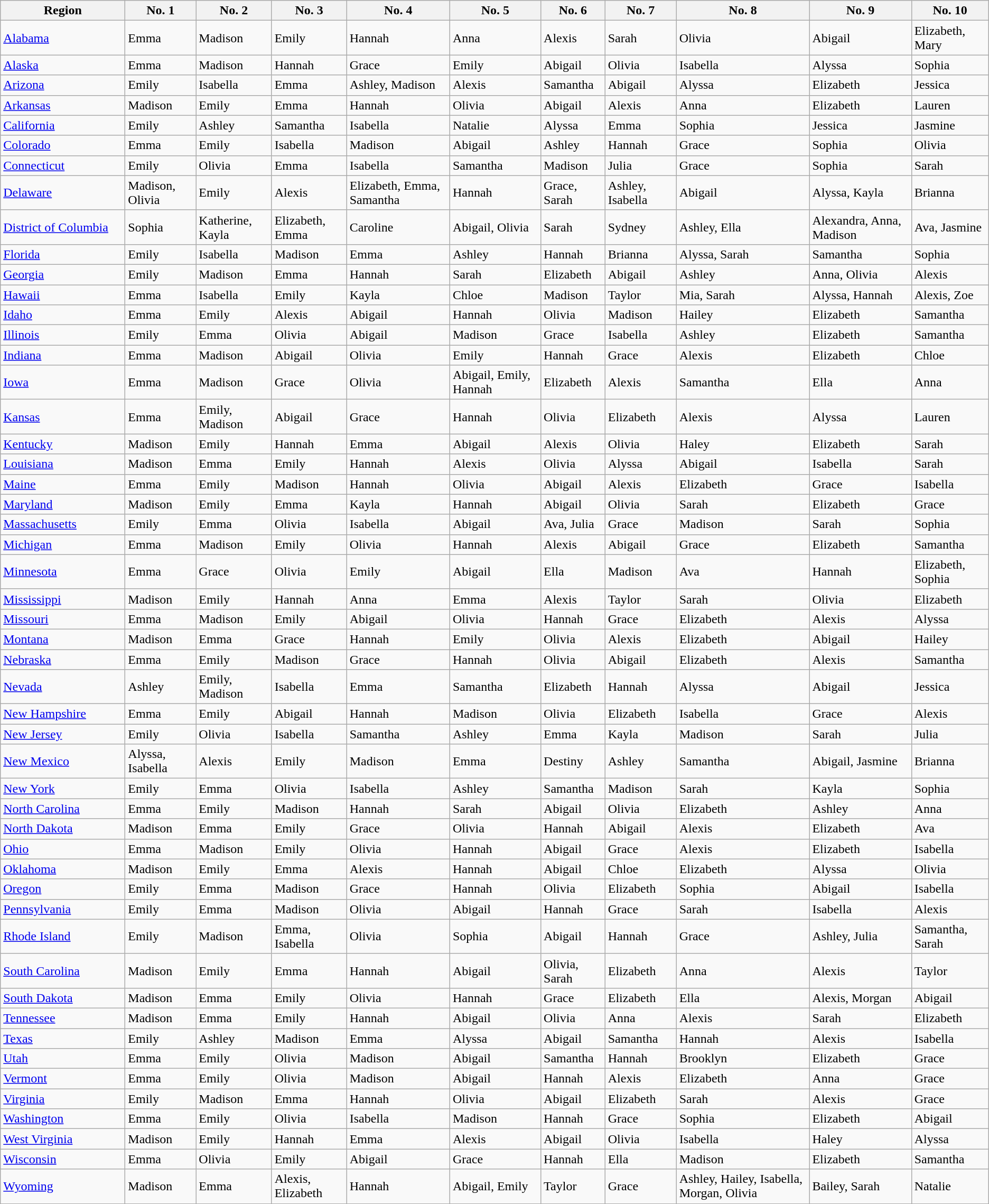<table class="wikitable sortable mw-collapsible" style="min-width:22em">
<tr>
<th width=150>Region</th>
<th>No. 1</th>
<th>No. 2</th>
<th>No. 3</th>
<th>No. 4</th>
<th>No. 5</th>
<th>No. 6</th>
<th>No. 7</th>
<th>No. 8</th>
<th>No. 9</th>
<th>No. 10</th>
</tr>
<tr>
<td><a href='#'>Alabama</a></td>
<td>Emma</td>
<td>Madison</td>
<td>Emily</td>
<td>Hannah</td>
<td>Anna</td>
<td>Alexis</td>
<td>Sarah</td>
<td>Olivia</td>
<td>Abigail</td>
<td>Elizabeth, Mary</td>
</tr>
<tr>
<td><a href='#'>Alaska</a></td>
<td>Emma</td>
<td>Madison</td>
<td>Hannah</td>
<td>Grace</td>
<td>Emily</td>
<td>Abigail</td>
<td>Olivia</td>
<td>Isabella</td>
<td>Alyssa</td>
<td>Sophia</td>
</tr>
<tr>
<td><a href='#'>Arizona</a></td>
<td>Emily</td>
<td>Isabella</td>
<td>Emma</td>
<td>Ashley, Madison</td>
<td>Alexis</td>
<td>Samantha</td>
<td>Abigail</td>
<td>Alyssa</td>
<td>Elizabeth</td>
<td>Jessica</td>
</tr>
<tr>
<td><a href='#'>Arkansas</a></td>
<td>Madison</td>
<td>Emily</td>
<td>Emma</td>
<td>Hannah</td>
<td>Olivia</td>
<td>Abigail</td>
<td>Alexis</td>
<td>Anna</td>
<td>Elizabeth</td>
<td>Lauren</td>
</tr>
<tr>
<td><a href='#'>California</a></td>
<td>Emily</td>
<td>Ashley</td>
<td>Samantha</td>
<td>Isabella</td>
<td>Natalie</td>
<td>Alyssa</td>
<td>Emma</td>
<td>Sophia</td>
<td>Jessica</td>
<td>Jasmine</td>
</tr>
<tr>
<td><a href='#'>Colorado</a></td>
<td>Emma</td>
<td>Emily</td>
<td>Isabella</td>
<td>Madison</td>
<td>Abigail</td>
<td>Ashley</td>
<td>Hannah</td>
<td>Grace</td>
<td>Sophia</td>
<td>Olivia</td>
</tr>
<tr>
<td><a href='#'>Connecticut</a></td>
<td>Emily</td>
<td>Olivia</td>
<td>Emma</td>
<td>Isabella</td>
<td>Samantha</td>
<td>Madison</td>
<td>Julia</td>
<td>Grace</td>
<td>Sophia</td>
<td>Sarah</td>
</tr>
<tr>
<td><a href='#'>Delaware</a></td>
<td>Madison, Olivia</td>
<td>Emily</td>
<td>Alexis</td>
<td>Elizabeth, Emma, Samantha</td>
<td>Hannah</td>
<td>Grace, Sarah</td>
<td>Ashley, Isabella</td>
<td>Abigail</td>
<td>Alyssa, Kayla</td>
<td>Brianna</td>
</tr>
<tr>
<td><a href='#'>District of Columbia</a></td>
<td>Sophia</td>
<td>Katherine, Kayla</td>
<td>Elizabeth, Emma</td>
<td>Caroline</td>
<td>Abigail, Olivia</td>
<td>Sarah</td>
<td>Sydney</td>
<td>Ashley, Ella</td>
<td>Alexandra, Anna, Madison</td>
<td>Ava, Jasmine</td>
</tr>
<tr>
<td><a href='#'>Florida</a></td>
<td>Emily</td>
<td>Isabella</td>
<td>Madison</td>
<td>Emma</td>
<td>Ashley</td>
<td>Hannah</td>
<td>Brianna</td>
<td>Alyssa, Sarah</td>
<td>Samantha</td>
<td>Sophia</td>
</tr>
<tr>
<td><a href='#'>Georgia</a></td>
<td>Emily</td>
<td>Madison</td>
<td>Emma</td>
<td>Hannah</td>
<td>Sarah</td>
<td>Elizabeth</td>
<td>Abigail</td>
<td>Ashley</td>
<td>Anna, Olivia</td>
<td>Alexis</td>
</tr>
<tr>
<td><a href='#'>Hawaii</a></td>
<td>Emma</td>
<td>Isabella</td>
<td>Emily</td>
<td>Kayla</td>
<td>Chloe</td>
<td>Madison</td>
<td>Taylor</td>
<td>Mia, Sarah</td>
<td>Alyssa, Hannah</td>
<td>Alexis, Zoe</td>
</tr>
<tr>
<td><a href='#'>Idaho</a></td>
<td>Emma</td>
<td>Emily</td>
<td>Alexis</td>
<td>Abigail</td>
<td>Hannah</td>
<td>Olivia</td>
<td>Madison</td>
<td>Hailey</td>
<td>Elizabeth</td>
<td>Samantha</td>
</tr>
<tr>
<td><a href='#'>Illinois</a></td>
<td>Emily</td>
<td>Emma</td>
<td>Olivia</td>
<td>Abigail</td>
<td>Madison</td>
<td>Grace</td>
<td>Isabella</td>
<td>Ashley</td>
<td>Elizabeth</td>
<td>Samantha</td>
</tr>
<tr>
<td><a href='#'>Indiana</a></td>
<td>Emma</td>
<td>Madison</td>
<td>Abigail</td>
<td>Olivia</td>
<td>Emily</td>
<td>Hannah</td>
<td>Grace</td>
<td>Alexis</td>
<td>Elizabeth</td>
<td>Chloe</td>
</tr>
<tr>
<td><a href='#'>Iowa</a></td>
<td>Emma</td>
<td>Madison</td>
<td>Grace</td>
<td>Olivia</td>
<td>Abigail, Emily, Hannah</td>
<td>Elizabeth</td>
<td>Alexis</td>
<td>Samantha</td>
<td>Ella</td>
<td>Anna</td>
</tr>
<tr>
<td><a href='#'>Kansas</a></td>
<td>Emma</td>
<td>Emily, Madison</td>
<td>Abigail</td>
<td>Grace</td>
<td>Hannah</td>
<td>Olivia</td>
<td>Elizabeth</td>
<td>Alexis</td>
<td>Alyssa</td>
<td>Lauren</td>
</tr>
<tr>
<td><a href='#'>Kentucky</a></td>
<td>Madison</td>
<td>Emily</td>
<td>Hannah</td>
<td>Emma</td>
<td>Abigail</td>
<td>Alexis</td>
<td>Olivia</td>
<td>Haley</td>
<td>Elizabeth</td>
<td>Sarah</td>
</tr>
<tr>
<td><a href='#'>Louisiana</a></td>
<td>Madison</td>
<td>Emma</td>
<td>Emily</td>
<td>Hannah</td>
<td>Alexis</td>
<td>Olivia</td>
<td>Alyssa</td>
<td>Abigail</td>
<td>Isabella</td>
<td>Sarah</td>
</tr>
<tr>
<td><a href='#'>Maine</a></td>
<td>Emma</td>
<td>Emily</td>
<td>Madison</td>
<td>Hannah</td>
<td>Olivia</td>
<td>Abigail</td>
<td>Alexis</td>
<td>Elizabeth</td>
<td>Grace</td>
<td>Isabella</td>
</tr>
<tr>
<td><a href='#'>Maryland</a></td>
<td>Madison</td>
<td>Emily</td>
<td>Emma</td>
<td>Kayla</td>
<td>Hannah</td>
<td>Abigail</td>
<td>Olivia</td>
<td>Sarah</td>
<td>Elizabeth</td>
<td>Grace</td>
</tr>
<tr>
<td><a href='#'>Massachusetts</a></td>
<td>Emily</td>
<td>Emma</td>
<td>Olivia</td>
<td>Isabella</td>
<td>Abigail</td>
<td>Ava, Julia</td>
<td>Grace</td>
<td>Madison</td>
<td>Sarah</td>
<td>Sophia</td>
</tr>
<tr>
<td><a href='#'>Michigan</a></td>
<td>Emma</td>
<td>Madison</td>
<td>Emily</td>
<td>Olivia</td>
<td>Hannah</td>
<td>Alexis</td>
<td>Abigail</td>
<td>Grace</td>
<td>Elizabeth</td>
<td>Samantha</td>
</tr>
<tr>
<td><a href='#'>Minnesota</a></td>
<td>Emma</td>
<td>Grace</td>
<td>Olivia</td>
<td>Emily</td>
<td>Abigail</td>
<td>Ella</td>
<td>Madison</td>
<td>Ava</td>
<td>Hannah</td>
<td>Elizabeth, Sophia</td>
</tr>
<tr>
<td><a href='#'>Mississippi</a></td>
<td>Madison</td>
<td>Emily</td>
<td>Hannah</td>
<td>Anna</td>
<td>Emma</td>
<td>Alexis</td>
<td>Taylor</td>
<td>Sarah</td>
<td>Olivia</td>
<td>Elizabeth</td>
</tr>
<tr>
<td><a href='#'>Missouri</a></td>
<td>Emma</td>
<td>Madison</td>
<td>Emily</td>
<td>Abigail</td>
<td>Olivia</td>
<td>Hannah</td>
<td>Grace</td>
<td>Elizabeth</td>
<td>Alexis</td>
<td>Alyssa</td>
</tr>
<tr>
<td><a href='#'>Montana</a></td>
<td>Madison</td>
<td>Emma</td>
<td>Grace</td>
<td>Hannah</td>
<td>Emily</td>
<td>Olivia</td>
<td>Alexis</td>
<td>Elizabeth</td>
<td>Abigail</td>
<td>Hailey</td>
</tr>
<tr>
<td><a href='#'>Nebraska</a></td>
<td>Emma</td>
<td>Emily</td>
<td>Madison</td>
<td>Grace</td>
<td>Hannah</td>
<td>Olivia</td>
<td>Abigail</td>
<td>Elizabeth</td>
<td>Alexis</td>
<td>Samantha</td>
</tr>
<tr>
<td><a href='#'>Nevada</a></td>
<td>Ashley</td>
<td>Emily, Madison</td>
<td>Isabella</td>
<td>Emma</td>
<td>Samantha</td>
<td>Elizabeth</td>
<td>Hannah</td>
<td>Alyssa</td>
<td>Abigail</td>
<td>Jessica</td>
</tr>
<tr>
<td><a href='#'>New Hampshire</a></td>
<td>Emma</td>
<td>Emily</td>
<td>Abigail</td>
<td>Hannah</td>
<td>Madison</td>
<td>Olivia</td>
<td>Elizabeth</td>
<td>Isabella</td>
<td>Grace</td>
<td>Alexis</td>
</tr>
<tr>
<td><a href='#'>New Jersey</a></td>
<td>Emily</td>
<td>Olivia</td>
<td>Isabella</td>
<td>Samantha</td>
<td>Ashley</td>
<td>Emma</td>
<td>Kayla</td>
<td>Madison</td>
<td>Sarah</td>
<td>Julia</td>
</tr>
<tr>
<td><a href='#'>New Mexico</a></td>
<td>Alyssa, Isabella</td>
<td>Alexis</td>
<td>Emily</td>
<td>Madison</td>
<td>Emma</td>
<td>Destiny</td>
<td>Ashley</td>
<td>Samantha</td>
<td>Abigail, Jasmine</td>
<td>Brianna</td>
</tr>
<tr>
<td><a href='#'>New York</a></td>
<td>Emily</td>
<td>Emma</td>
<td>Olivia</td>
<td>Isabella</td>
<td>Ashley</td>
<td>Samantha</td>
<td>Madison</td>
<td>Sarah</td>
<td>Kayla</td>
<td>Sophia</td>
</tr>
<tr>
<td><a href='#'>North Carolina</a></td>
<td>Emma</td>
<td>Emily</td>
<td>Madison</td>
<td>Hannah</td>
<td>Sarah</td>
<td>Abigail</td>
<td>Olivia</td>
<td>Elizabeth</td>
<td>Ashley</td>
<td>Anna</td>
</tr>
<tr>
<td><a href='#'>North Dakota</a></td>
<td>Madison</td>
<td>Emma</td>
<td>Emily</td>
<td>Grace</td>
<td>Olivia</td>
<td>Hannah</td>
<td>Abigail</td>
<td>Alexis</td>
<td>Elizabeth</td>
<td>Ava</td>
</tr>
<tr>
<td><a href='#'>Ohio</a></td>
<td>Emma</td>
<td>Madison</td>
<td>Emily</td>
<td>Olivia</td>
<td>Hannah</td>
<td>Abigail</td>
<td>Grace</td>
<td>Alexis</td>
<td>Elizabeth</td>
<td>Isabella</td>
</tr>
<tr>
<td><a href='#'>Oklahoma</a></td>
<td>Madison</td>
<td>Emily</td>
<td>Emma</td>
<td>Alexis</td>
<td>Hannah</td>
<td>Abigail</td>
<td>Chloe</td>
<td>Elizabeth</td>
<td>Alyssa</td>
<td>Olivia</td>
</tr>
<tr>
<td><a href='#'>Oregon</a></td>
<td>Emily</td>
<td>Emma</td>
<td>Madison</td>
<td>Grace</td>
<td>Hannah</td>
<td>Olivia</td>
<td>Elizabeth</td>
<td>Sophia</td>
<td>Abigail</td>
<td>Isabella</td>
</tr>
<tr>
<td><a href='#'>Pennsylvania</a></td>
<td>Emily</td>
<td>Emma</td>
<td>Madison</td>
<td>Olivia</td>
<td>Abigail</td>
<td>Hannah</td>
<td>Grace</td>
<td>Sarah</td>
<td>Isabella</td>
<td>Alexis</td>
</tr>
<tr>
<td><a href='#'>Rhode Island</a></td>
<td>Emily</td>
<td>Madison</td>
<td>Emma, Isabella</td>
<td>Olivia</td>
<td>Sophia</td>
<td>Abigail</td>
<td>Hannah</td>
<td>Grace</td>
<td>Ashley, Julia</td>
<td>Samantha, Sarah</td>
</tr>
<tr>
<td><a href='#'>South Carolina</a></td>
<td>Madison</td>
<td>Emily</td>
<td>Emma</td>
<td>Hannah</td>
<td>Abigail</td>
<td>Olivia, Sarah</td>
<td>Elizabeth</td>
<td>Anna</td>
<td>Alexis</td>
<td>Taylor</td>
</tr>
<tr>
<td><a href='#'>South Dakota</a></td>
<td>Madison</td>
<td>Emma</td>
<td>Emily</td>
<td>Olivia</td>
<td>Hannah</td>
<td>Grace</td>
<td>Elizabeth</td>
<td>Ella</td>
<td>Alexis, Morgan</td>
<td>Abigail</td>
</tr>
<tr>
<td><a href='#'>Tennessee</a></td>
<td>Madison</td>
<td>Emma</td>
<td>Emily</td>
<td>Hannah</td>
<td>Abigail</td>
<td>Olivia</td>
<td>Anna</td>
<td>Alexis</td>
<td>Sarah</td>
<td>Elizabeth</td>
</tr>
<tr>
<td><a href='#'>Texas</a></td>
<td>Emily</td>
<td>Ashley</td>
<td>Madison</td>
<td>Emma</td>
<td>Alyssa</td>
<td>Abigail</td>
<td>Samantha</td>
<td>Hannah</td>
<td>Alexis</td>
<td>Isabella</td>
</tr>
<tr>
<td><a href='#'>Utah</a></td>
<td>Emma</td>
<td>Emily</td>
<td>Olivia</td>
<td>Madison</td>
<td>Abigail</td>
<td>Samantha</td>
<td>Hannah</td>
<td>Brooklyn</td>
<td>Elizabeth</td>
<td>Grace</td>
</tr>
<tr>
<td><a href='#'>Vermont</a></td>
<td>Emma</td>
<td>Emily</td>
<td>Olivia</td>
<td>Madison</td>
<td>Abigail</td>
<td>Hannah</td>
<td>Alexis</td>
<td>Elizabeth</td>
<td>Anna</td>
<td>Grace</td>
</tr>
<tr>
<td><a href='#'>Virginia</a></td>
<td>Emily</td>
<td>Madison</td>
<td>Emma</td>
<td>Hannah</td>
<td>Olivia</td>
<td>Abigail</td>
<td>Elizabeth</td>
<td>Sarah</td>
<td>Alexis</td>
<td>Grace</td>
</tr>
<tr>
<td><a href='#'>Washington</a></td>
<td>Emma</td>
<td>Emily</td>
<td>Olivia</td>
<td>Isabella</td>
<td>Madison</td>
<td>Hannah</td>
<td>Grace</td>
<td>Sophia</td>
<td>Elizabeth</td>
<td>Abigail</td>
</tr>
<tr>
<td><a href='#'>West Virginia</a></td>
<td>Madison</td>
<td>Emily</td>
<td>Hannah</td>
<td>Emma</td>
<td>Alexis</td>
<td>Abigail</td>
<td>Olivia</td>
<td>Isabella</td>
<td>Haley</td>
<td>Alyssa</td>
</tr>
<tr>
<td><a href='#'>Wisconsin</a></td>
<td>Emma</td>
<td>Olivia</td>
<td>Emily</td>
<td>Abigail</td>
<td>Grace</td>
<td>Hannah</td>
<td>Ella</td>
<td>Madison</td>
<td>Elizabeth</td>
<td>Samantha</td>
</tr>
<tr>
<td><a href='#'>Wyoming</a></td>
<td>Madison</td>
<td>Emma</td>
<td>Alexis, Elizabeth</td>
<td>Hannah</td>
<td>Abigail, Emily</td>
<td>Taylor</td>
<td>Grace</td>
<td>Ashley, Hailey, Isabella, Morgan, Olivia</td>
<td>Bailey, Sarah</td>
<td>Natalie</td>
</tr>
<tr>
</tr>
</table>
